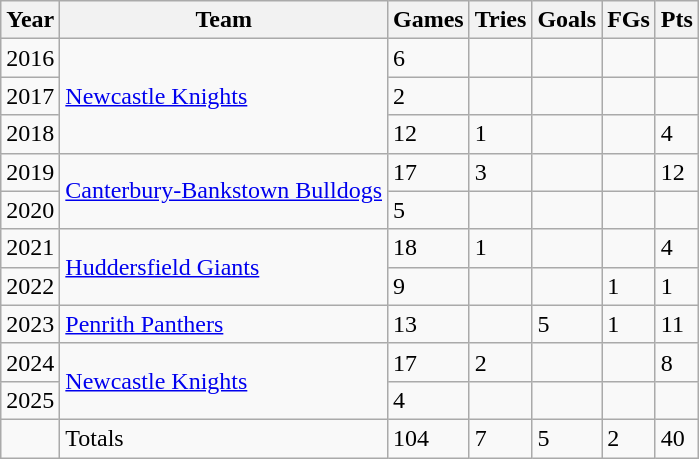<table class="wikitable">
<tr>
<th>Year</th>
<th>Team</th>
<th>Games</th>
<th>Tries</th>
<th>Goals</th>
<th>FGs</th>
<th>Pts</th>
</tr>
<tr>
<td>2016</td>
<td rowspan="3"> <a href='#'>Newcastle Knights</a></td>
<td>6</td>
<td></td>
<td></td>
<td></td>
<td></td>
</tr>
<tr>
<td>2017</td>
<td>2</td>
<td></td>
<td></td>
<td></td>
<td></td>
</tr>
<tr>
<td>2018</td>
<td>12</td>
<td>1</td>
<td></td>
<td></td>
<td>4</td>
</tr>
<tr>
<td>2019</td>
<td rowspan="2"> <a href='#'>Canterbury-Bankstown Bulldogs</a></td>
<td>17</td>
<td>3</td>
<td></td>
<td></td>
<td>12</td>
</tr>
<tr>
<td>2020</td>
<td>5</td>
<td></td>
<td></td>
<td></td>
<td></td>
</tr>
<tr>
<td>2021</td>
<td rowspan="2"> <a href='#'>Huddersfield Giants</a></td>
<td>18</td>
<td>1</td>
<td></td>
<td></td>
<td>4</td>
</tr>
<tr>
<td>2022</td>
<td>9</td>
<td></td>
<td></td>
<td>1</td>
<td>1</td>
</tr>
<tr>
<td>2023</td>
<td> <a href='#'>Penrith Panthers</a></td>
<td>13</td>
<td></td>
<td>5</td>
<td>1</td>
<td>11</td>
</tr>
<tr>
<td>2024</td>
<td rowspan="2"> <a href='#'>Newcastle Knights</a></td>
<td>17</td>
<td>2</td>
<td></td>
<td></td>
<td>8</td>
</tr>
<tr>
<td>2025</td>
<td>4</td>
<td></td>
<td></td>
<td></td>
<td></td>
</tr>
<tr>
<td></td>
<td>Totals</td>
<td>104</td>
<td>7</td>
<td>5</td>
<td>2</td>
<td>40</td>
</tr>
</table>
